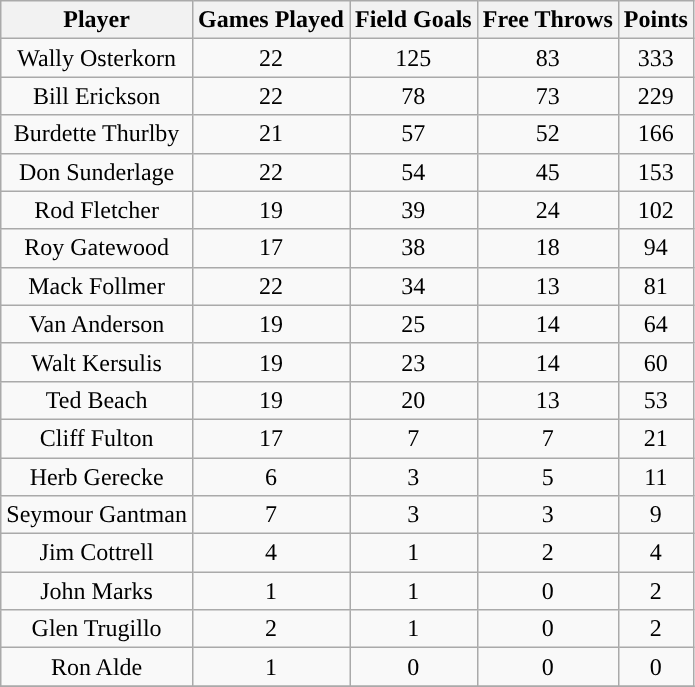<table class="wikitable sortable">
<tr>
<th>Player</th>
<th>Games Played</th>
<th>Field Goals</th>
<th>Free Throws</th>
<th>Points</th>
</tr>
<tr align="center" bgcolor="">
<td>Wally Osterkorn</td>
<td>22</td>
<td>125</td>
<td>83</td>
<td>333</td>
</tr>
<tr align="center" bgcolor="">
<td>Bill Erickson</td>
<td>22</td>
<td>78</td>
<td>73</td>
<td>229</td>
</tr>
<tr align="center" bgcolor="">
<td>Burdette Thurlby</td>
<td>21</td>
<td>57</td>
<td>52</td>
<td>166</td>
</tr>
<tr align="center" bgcolor="">
<td>Don Sunderlage</td>
<td>22</td>
<td>54</td>
<td>45</td>
<td>153</td>
</tr>
<tr align="center" bgcolor="">
<td>Rod Fletcher</td>
<td>19</td>
<td>39</td>
<td>24</td>
<td>102</td>
</tr>
<tr align="center" bgcolor="">
<td>Roy Gatewood</td>
<td>17</td>
<td>38</td>
<td>18</td>
<td>94</td>
</tr>
<tr align="center" bgcolor="">
<td>Mack Follmer</td>
<td>22</td>
<td>34</td>
<td>13</td>
<td>81</td>
</tr>
<tr align="center" bgcolor="">
<td>Van Anderson</td>
<td>19</td>
<td>25</td>
<td>14</td>
<td>64</td>
</tr>
<tr align="center" bgcolor="">
<td>Walt Kersulis</td>
<td>19</td>
<td>23</td>
<td>14</td>
<td>60</td>
</tr>
<tr align="center" bgcolor="">
<td>Ted Beach</td>
<td>19</td>
<td>20</td>
<td>13</td>
<td>53</td>
</tr>
<tr align="center" bgcolor="">
<td>Cliff Fulton</td>
<td>17</td>
<td>7</td>
<td>7</td>
<td>21</td>
</tr>
<tr align="center" bgcolor="">
<td>Herb Gerecke</td>
<td>6</td>
<td>3</td>
<td>5</td>
<td>11</td>
</tr>
<tr align="center" bgcolor="">
<td>Seymour Gantman</td>
<td>7</td>
<td>3</td>
<td>3</td>
<td>9</td>
</tr>
<tr align="center" bgcolor="">
<td>Jim Cottrell</td>
<td>4</td>
<td>1</td>
<td>2</td>
<td>4</td>
</tr>
<tr align="center" bgcolor="">
<td>John Marks</td>
<td>1</td>
<td>1</td>
<td>0</td>
<td>2</td>
</tr>
<tr align="center" bgcolor="">
<td>Glen Trugillo</td>
<td>2</td>
<td>1</td>
<td>0</td>
<td>2</td>
</tr>
<tr align="center" bgcolor="">
<td>Ron Alde</td>
<td>1</td>
<td>0</td>
<td>0</td>
<td>0</td>
</tr>
<tr align="center" bgcolor="">
</tr>
</table>
